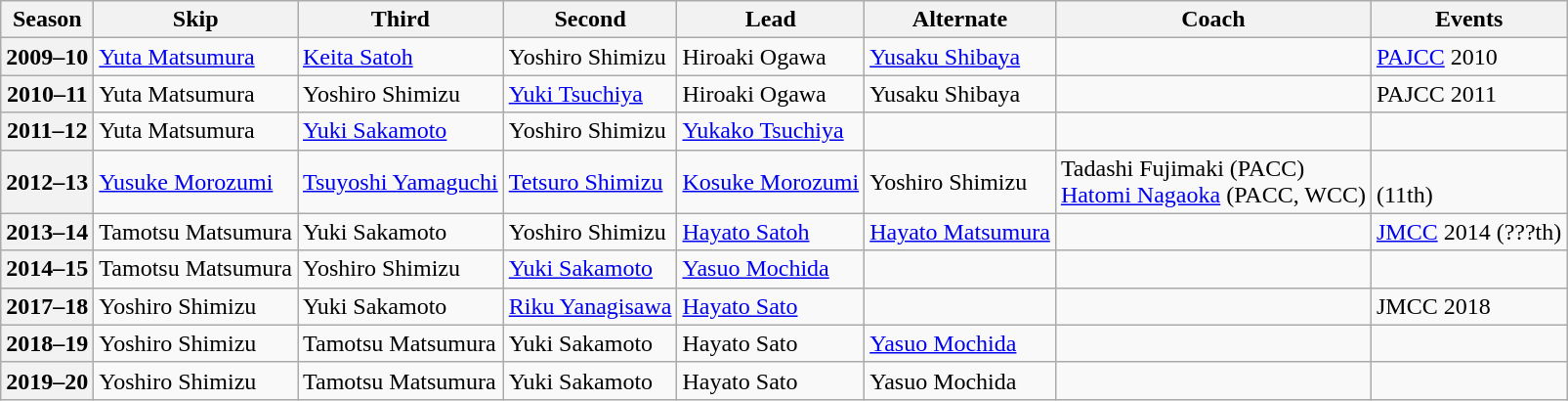<table class="wikitable">
<tr>
<th scope="col">Season</th>
<th scope="col">Skip</th>
<th scope="col">Third</th>
<th scope="col">Second</th>
<th scope="col">Lead</th>
<th scope="col">Alternate</th>
<th scope="col">Coach</th>
<th scope="col">Events</th>
</tr>
<tr>
<th scope="row">2009–10</th>
<td><a href='#'>Yuta Matsumura</a></td>
<td><a href='#'>Keita Satoh</a></td>
<td>Yoshiro Shimizu</td>
<td>Hiroaki Ogawa</td>
<td><a href='#'>Yusaku Shibaya</a></td>
<td></td>
<td><a href='#'>PAJCC</a> 2010 </td>
</tr>
<tr>
<th scope="row">2010–11</th>
<td>Yuta Matsumura</td>
<td>Yoshiro Shimizu</td>
<td><a href='#'>Yuki Tsuchiya</a></td>
<td>Hiroaki Ogawa</td>
<td>Yusaku Shibaya</td>
<td></td>
<td>PAJCC 2011 </td>
</tr>
<tr>
<th scope="row">2011–12</th>
<td>Yuta Matsumura</td>
<td><a href='#'>Yuki Sakamoto</a></td>
<td>Yoshiro Shimizu</td>
<td><a href='#'>Yukako Tsuchiya</a></td>
<td></td>
<td></td>
<td></td>
</tr>
<tr>
<th scope="row">2012–13</th>
<td><a href='#'>Yusuke Morozumi</a></td>
<td><a href='#'>Tsuyoshi Yamaguchi</a></td>
<td><a href='#'>Tetsuro Shimizu</a></td>
<td><a href='#'>Kosuke Morozumi</a></td>
<td>Yoshiro Shimizu</td>
<td>Tadashi Fujimaki (PACC)<br><a href='#'>Hatomi Nagaoka</a> (PACC, WCC)</td>
<td> <br> (11th)</td>
</tr>
<tr>
<th scope="row">2013–14</th>
<td>Tamotsu Matsumura</td>
<td>Yuki Sakamoto</td>
<td>Yoshiro Shimizu</td>
<td><a href='#'>Hayato Satoh</a></td>
<td><a href='#'>Hayato Matsumura</a></td>
<td></td>
<td><a href='#'>JMCC</a> 2014 (???th)</td>
</tr>
<tr>
<th scope="row">2014–15</th>
<td>Tamotsu Matsumura</td>
<td>Yoshiro Shimizu</td>
<td><a href='#'>Yuki Sakamoto</a></td>
<td><a href='#'>Yasuo Mochida</a></td>
<td></td>
<td></td>
<td></td>
</tr>
<tr>
<th scope="row">2017–18</th>
<td>Yoshiro Shimizu</td>
<td>Yuki Sakamoto</td>
<td><a href='#'>Riku Yanagisawa</a></td>
<td><a href='#'>Hayato Sato</a></td>
<td></td>
<td></td>
<td>JMCC 2018 </td>
</tr>
<tr>
<th scope="row">2018–19</th>
<td>Yoshiro Shimizu</td>
<td>Tamotsu Matsumura</td>
<td>Yuki Sakamoto</td>
<td>Hayato Sato</td>
<td><a href='#'>Yasuo Mochida</a></td>
<td></td>
<td></td>
</tr>
<tr>
<th scope="row">2019–20</th>
<td>Yoshiro Shimizu</td>
<td>Tamotsu Matsumura</td>
<td>Yuki Sakamoto</td>
<td>Hayato Sato</td>
<td>Yasuo Mochida</td>
<td></td>
<td></td>
</tr>
</table>
